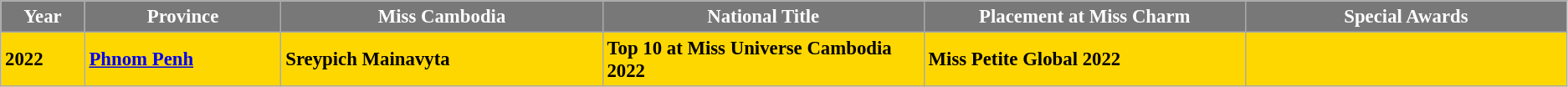<table class="wikitable " style="font-size: 95%;">
<tr>
<th width="60" style="background-color:#787878;color:#FFFFFF;">Year</th>
<th width="150" style="background-color:#787878;color:#FFFFFF;">Province</th>
<th width="250" style="background-color:#787878;color:#FFFFFF;">Miss Cambodia</th>
<th width="250" style="background-color:#787878;color:#FFFFFF;">National Title</th>
<th width="250" style="background-color:#787878;color:#FFFFFF;">Placement at Miss Charm</th>
<th width="250" style="background-color:#787878;color:#FFFFFF;">Special Awards</th>
</tr>
<tr style="background-color:gold; ">
<td><strong>2022</strong></td>
<td><strong><a href='#'>Phnom Penh</a></strong></td>
<td><strong>Sreypich Mainavyta</strong></td>
<td><strong>Top 10 at Miss Universe Cambodia 2022</strong></td>
<td><strong>Miss Petite Global 2022</strong></td>
<td></td>
</tr>
</table>
